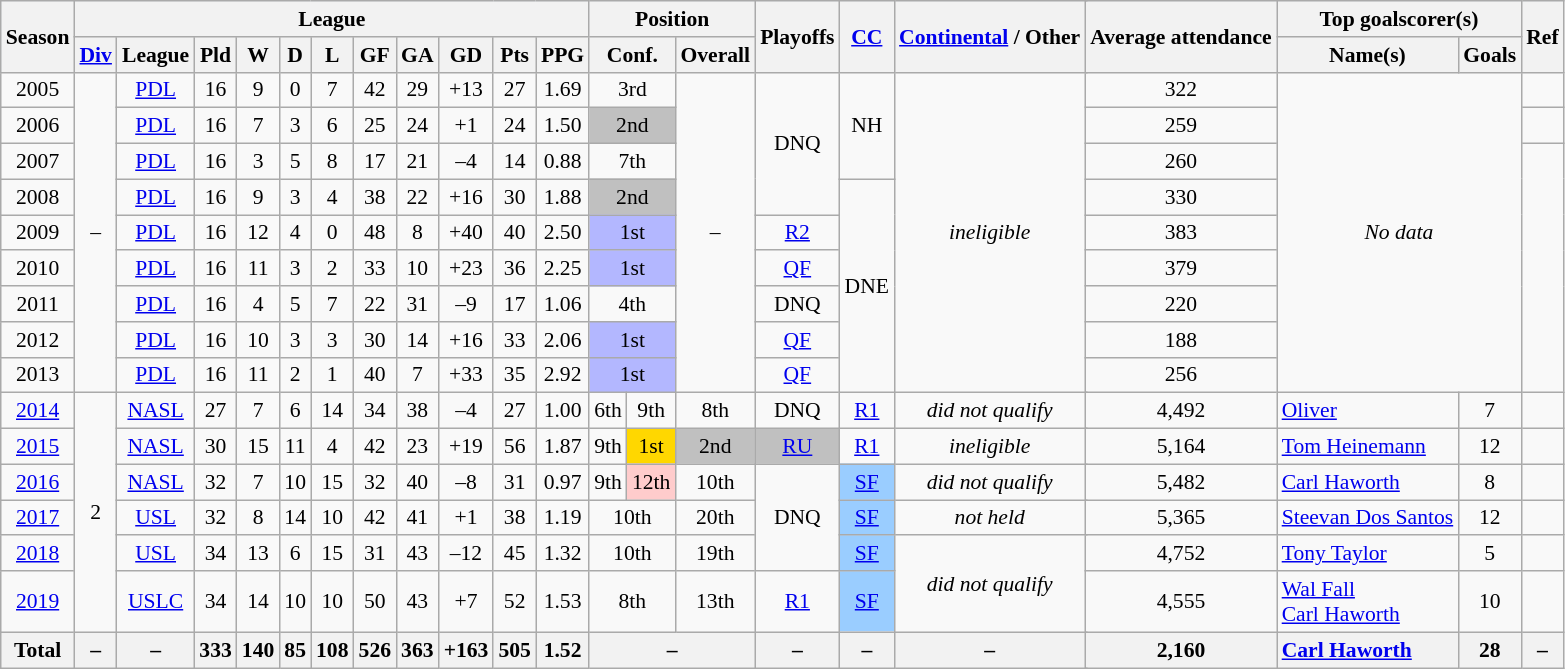<table class="wikitable" style="font-size:90%; text-align:center;">
<tr style="background:#f0f6ff;">
<th rowspan=2>Season</th>
<th colspan=11>League</th>
<th colspan=3>Position</th>
<th rowspan=2>Playoffs</th>
<th rowspan=2><a href='#'>CC</a></th>
<th rowspan=2 colspan=2><a href='#'>Continental</a> / Other</th>
<th rowspan=2>Average attendance</th>
<th colspan=2>Top goalscorer(s)</th>
<th rowspan=2>Ref</th>
</tr>
<tr>
<th><a href='#'>Div</a></th>
<th>League</th>
<th>Pld</th>
<th>W</th>
<th>D</th>
<th>L</th>
<th>GF</th>
<th>GA</th>
<th>GD</th>
<th>Pts</th>
<th>PPG</th>
<th colspan=2>Conf.</th>
<th>Overall</th>
<th>Name(s)</th>
<th>Goals</th>
</tr>
<tr>
<td>2005</td>
<td rowspan="9">–</td>
<td><a href='#'>PDL</a></td>
<td>16</td>
<td>9</td>
<td>0</td>
<td>7</td>
<td>42</td>
<td>29</td>
<td>+13</td>
<td>27</td>
<td>1.69</td>
<td colspan="2">3rd</td>
<td rowspan="9">–</td>
<td rowspan="4">DNQ</td>
<td rowspan="3">NH</td>
<td rowspan="9" colspan="2"><em>ineligible</em></td>
<td>322</td>
<td rowspan="9" colspan="2"><em>No data</em></td>
<td></td>
</tr>
<tr>
<td>2006</td>
<td><a href='#'>PDL</a></td>
<td>16</td>
<td>7</td>
<td>3</td>
<td>6</td>
<td>25</td>
<td>24</td>
<td>+1</td>
<td>24</td>
<td>1.50</td>
<td style="background:silver;" colspan="2">2nd</td>
<td>259</td>
<td></td>
</tr>
<tr>
<td>2007</td>
<td><a href='#'>PDL</a></td>
<td>16</td>
<td>3</td>
<td>5</td>
<td>8</td>
<td>17</td>
<td>21</td>
<td>–4</td>
<td>14</td>
<td>0.88</td>
<td colspan="2">7th</td>
<td>260</td>
</tr>
<tr>
<td>2008</td>
<td><a href='#'>PDL</a></td>
<td>16</td>
<td>9</td>
<td>3</td>
<td>4</td>
<td>38</td>
<td>22</td>
<td>+16</td>
<td>30</td>
<td>1.88</td>
<td style="background:silver;" colspan="2">2nd</td>
<td rowspan="6">DNE</td>
<td>330</td>
</tr>
<tr>
<td>2009</td>
<td><a href='#'>PDL</a></td>
<td>16</td>
<td>12</td>
<td>4</td>
<td>0</td>
<td>48</td>
<td>8</td>
<td>+40</td>
<td>40</td>
<td>2.50</td>
<td style="background:#b3b7ff;" colspan="2">1st</td>
<td><a href='#'>R2</a></td>
<td>383</td>
</tr>
<tr>
<td>2010</td>
<td><a href='#'>PDL</a></td>
<td>16</td>
<td>11</td>
<td>3</td>
<td>2</td>
<td>33</td>
<td>10</td>
<td>+23</td>
<td>36</td>
<td>2.25</td>
<td style="background:#b3b7ff;" colspan="2">1st</td>
<td><a href='#'>QF</a></td>
<td>379</td>
</tr>
<tr>
<td>2011</td>
<td><a href='#'>PDL</a></td>
<td>16</td>
<td>4</td>
<td>5</td>
<td>7</td>
<td>22</td>
<td>31</td>
<td>–9</td>
<td>17</td>
<td>1.06</td>
<td colspan="2">4th</td>
<td>DNQ</td>
<td>220</td>
</tr>
<tr>
<td>2012</td>
<td><a href='#'>PDL</a></td>
<td>16</td>
<td>10</td>
<td>3</td>
<td>3</td>
<td>30</td>
<td>14</td>
<td>+16</td>
<td>33</td>
<td>2.06</td>
<td style="background:#b3b7ff;" colspan="2">1st</td>
<td><a href='#'>QF</a></td>
<td>188</td>
</tr>
<tr>
<td>2013</td>
<td><a href='#'>PDL</a></td>
<td>16</td>
<td>11</td>
<td>2</td>
<td>1</td>
<td>40</td>
<td>7</td>
<td>+33</td>
<td>35</td>
<td>2.92</td>
<td style="background:#b3b7ff;" colspan="2">1st</td>
<td><a href='#'>QF</a></td>
<td>256</td>
</tr>
<tr>
<td><a href='#'>2014</a></td>
<td rowspan="6">2</td>
<td><a href='#'>NASL</a></td>
<td>27</td>
<td>7</td>
<td>6</td>
<td>14</td>
<td>34</td>
<td>38</td>
<td>–4</td>
<td>27</td>
<td>1.00</td>
<td>6th</td>
<td>9th</td>
<td>8th</td>
<td>DNQ</td>
<td><a href='#'>R1</a></td>
<td colspan="2"><em>did not qualify</em></td>
<td>4,492</td>
<td style="text-align: left"> <a href='#'>Oliver</a></td>
<td>7</td>
<td></td>
</tr>
<tr>
<td><a href='#'>2015</a></td>
<td><a href='#'>NASL</a></td>
<td>30</td>
<td>15</td>
<td>11</td>
<td>4</td>
<td>42</td>
<td>23</td>
<td>+19</td>
<td>56</td>
<td>1.87</td>
<td>9th</td>
<td style="background:gold;">1st</td>
<td style="background:silver;">2nd</td>
<td style="background:silver;"><a href='#'>RU</a></td>
<td><a href='#'>R1</a></td>
<td colspan="2"><em>ineligible</em></td>
<td>5,164</td>
<td style="text-align: left"> <a href='#'>Tom Heinemann</a></td>
<td>12</td>
<td></td>
</tr>
<tr>
<td><a href='#'>2016</a></td>
<td><a href='#'>NASL</a></td>
<td>32</td>
<td>7</td>
<td>10</td>
<td>15</td>
<td>32</td>
<td>40</td>
<td>–8</td>
<td>31</td>
<td>0.97</td>
<td>9th</td>
<td style="background:#FFCCCC;">12th</td>
<td>10th</td>
<td rowspan="3">DNQ</td>
<td style=background:#9acdff><a href='#'>SF</a></td>
<td colspan="2"><em>did not qualify</em></td>
<td>5,482</td>
<td style="text-align: left"> <a href='#'>Carl Haworth</a></td>
<td>8</td>
<td></td>
</tr>
<tr>
<td><a href='#'>2017</a></td>
<td><a href='#'>USL</a></td>
<td>32</td>
<td>8</td>
<td>14</td>
<td>10</td>
<td>42</td>
<td>41</td>
<td>+1</td>
<td>38</td>
<td>1.19</td>
<td colspan="2">10th</td>
<td>20th</td>
<td style=background:#9acdff><a href='#'>SF</a></td>
<td colspan="2"><em>not held</em></td>
<td>5,365</td>
<td style="text-align: left"> <a href='#'>Steevan Dos Santos</a></td>
<td>12</td>
<td></td>
</tr>
<tr>
<td><a href='#'>2018</a></td>
<td><a href='#'>USL</a></td>
<td>34</td>
<td>13</td>
<td>6</td>
<td>15</td>
<td>31</td>
<td>43</td>
<td>–12</td>
<td>45</td>
<td>1.32</td>
<td colspan="2">10th</td>
<td>19th</td>
<td style=background:#9acdff><a href='#'>SF</a></td>
<td rowspan="2" colspan="2"><em>did not qualify</em></td>
<td>4,752</td>
<td style="text-align: left"> <a href='#'>Tony Taylor</a></td>
<td>5</td>
<td></td>
</tr>
<tr>
<td><a href='#'>2019</a></td>
<td><a href='#'>USLC</a></td>
<td>34</td>
<td>14</td>
<td>10</td>
<td>10</td>
<td>50</td>
<td>43</td>
<td>+7</td>
<td>52</td>
<td>1.53</td>
<td colspan="2">8th</td>
<td>13th</td>
<td><a href='#'>R1</a></td>
<td style=background:#9acdff><a href='#'>SF</a></td>
<td>4,555</td>
<td style="text-align: left"> <a href='#'>Wal Fall</a><br> <a href='#'>Carl Haworth</a></td>
<td>10</td>
<td></td>
</tr>
<tr>
<th>Total</th>
<th>–</th>
<th>–</th>
<th>333</th>
<th>140</th>
<th>85</th>
<th>108</th>
<th>526</th>
<th>363</th>
<th>+163</th>
<th>505</th>
<th>1.52</th>
<th colspan="3">–</th>
<th>–</th>
<th>–</th>
<th colspan="2">–</th>
<th>2,160</th>
<th style="text-align: left"> <a href='#'>Carl Haworth</a></th>
<th>28</th>
<th>–</th>
</tr>
</table>
